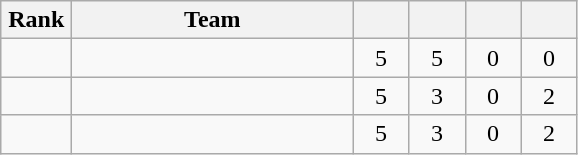<table class="wikitable" style="text-align: center;">
<tr>
<th width=40>Rank</th>
<th width=180>Team</th>
<th width=30></th>
<th width=30></th>
<th width=30></th>
<th width=30></th>
</tr>
<tr>
<td></td>
<td align=left></td>
<td>5</td>
<td>5</td>
<td>0</td>
<td>0</td>
</tr>
<tr>
<td></td>
<td align=left></td>
<td>5</td>
<td>3</td>
<td>0</td>
<td>2</td>
</tr>
<tr>
<td></td>
<td align=left></td>
<td>5</td>
<td>3</td>
<td>0</td>
<td>2</td>
</tr>
</table>
